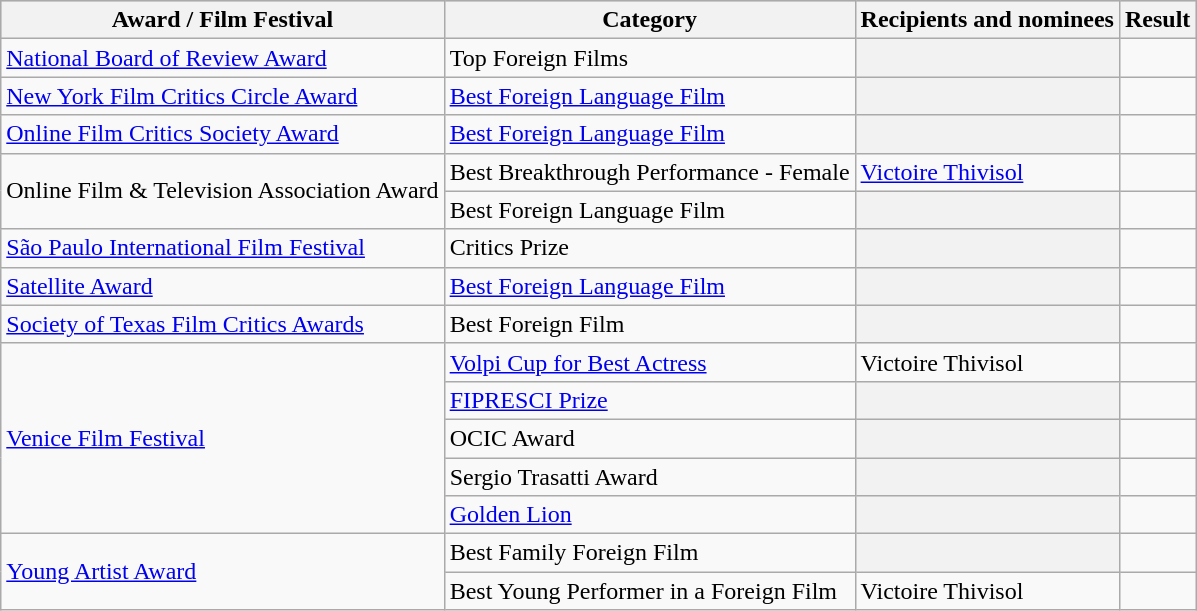<table class="wikitable plainrowheaders sortable">
<tr style="background:#ccc; text-align:center;">
<th scope="col">Award / Film Festival</th>
<th scope="col">Category</th>
<th scope="col">Recipients and nominees</th>
<th scope="col">Result</th>
</tr>
<tr>
<td><a href='#'>National Board of Review Award</a></td>
<td>Top Foreign Films</td>
<th></th>
<td></td>
</tr>
<tr>
<td><a href='#'>New York Film Critics Circle Award</a></td>
<td><a href='#'>Best Foreign Language Film</a></td>
<th></th>
<td></td>
</tr>
<tr>
<td><a href='#'>Online Film Critics Society Award</a></td>
<td><a href='#'>Best Foreign Language Film</a></td>
<th></th>
<td></td>
</tr>
<tr>
<td rowspan=2>Online Film & Television Association Award</td>
<td>Best Breakthrough Performance - Female</td>
<td><a href='#'>Victoire Thivisol</a></td>
<td></td>
</tr>
<tr>
<td>Best Foreign Language Film</td>
<th></th>
<td></td>
</tr>
<tr>
<td><a href='#'>São Paulo International Film Festival</a></td>
<td>Critics Prize</td>
<th></th>
<td></td>
</tr>
<tr>
<td><a href='#'>Satellite Award</a></td>
<td><a href='#'>Best Foreign Language Film</a></td>
<th></th>
<td></td>
</tr>
<tr>
<td><a href='#'>Society of Texas Film Critics Awards</a></td>
<td>Best Foreign Film</td>
<th></th>
<td></td>
</tr>
<tr>
<td rowspan=5><a href='#'>Venice Film Festival</a></td>
<td><a href='#'>Volpi Cup for Best Actress</a></td>
<td>Victoire Thivisol</td>
<td></td>
</tr>
<tr>
<td><a href='#'>FIPRESCI Prize</a></td>
<th></th>
<td></td>
</tr>
<tr>
<td>OCIC Award</td>
<th></th>
<td></td>
</tr>
<tr>
<td>Sergio Trasatti Award</td>
<th></th>
<td></td>
</tr>
<tr>
<td><a href='#'>Golden Lion</a></td>
<th></th>
<td></td>
</tr>
<tr>
<td rowspan=2><a href='#'>Young Artist Award</a></td>
<td>Best Family Foreign Film</td>
<th></th>
<td></td>
</tr>
<tr>
<td>Best Young Performer in a Foreign Film</td>
<td>Victoire Thivisol</td>
<td></td>
</tr>
</table>
